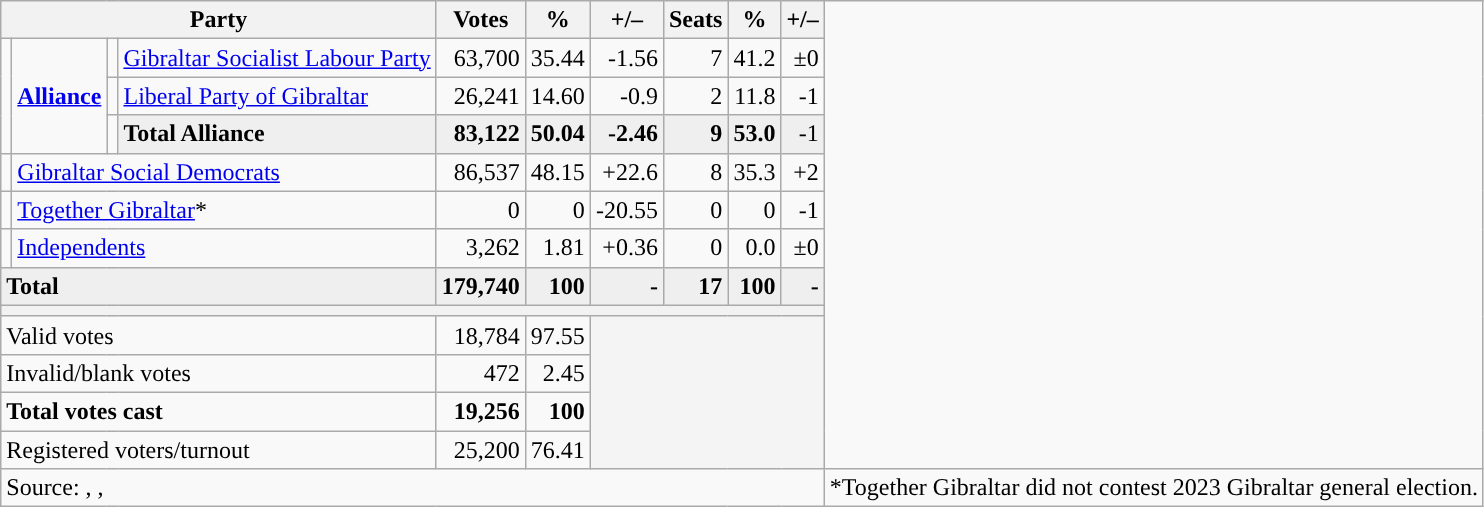<table class=wikitable style=text-align:right>
<tr>
<th colspan=4>Party</th>
<th>Votes</th>
<th>%</th>
<th>+/–</th>
<th>Seats</th>
<th>%</th>
<th>+/–</th>
</tr>
<tr>
<td rowspan="3"></td>
<td colspan="1" style="text-align:left;" rowspan="3"><a href='#'><strong>Alliance</strong></a></td>
<td></td>
<td align=left><a href='#'>Gibraltar Socialist Labour Party</a></td>
<td>63,700</td>
<td>35.44</td>
<td>-1.56</td>
<td>7</td>
<td>41.2</td>
<td>±0</td>
</tr>
<tr>
<td></td>
<td align=left><a href='#'>Liberal Party of Gibraltar</a></td>
<td>26,241</td>
<td>14.60</td>
<td>-0.9</td>
<td>2</td>
<td>11.8</td>
<td>-1</td>
</tr>
<tr>
<td rowspan="1"></td>
<td align=left bgcolor=#efefef colspan=1><strong>Total Alliance</strong></td>
<td align=right bgcolor=#efefef colspan=1><strong>83,122</strong></td>
<td align=right bgcolor=#efefef colspan=1><strong>50.04</strong></td>
<td align=right bgcolor=#efefef colspan=1><strong>-2.46</strong></td>
<td align=right bgcolor=#efefef colspan=1><strong>9</strong></td>
<td colspan="1" align="right" bgcolor="#efefef"><strong>53.0</strong></td>
<td align=right bgcolor=#efefef colspan=1>-1</td>
</tr>
<tr>
<td></td>
<td colspan="3" align=left><a href='#'>Gibraltar Social Democrats</a></td>
<td>86,537</td>
<td>48.15</td>
<td>+22.6</td>
<td>8</td>
<td>35.3</td>
<td>+2</td>
</tr>
<tr>
<td></td>
<td colspan="3" align=left><a href='#'>Together Gibraltar</a>*</td>
<td>0</td>
<td>0</td>
<td>-20.55</td>
<td>0</td>
<td>0</td>
<td>-1</td>
</tr>
<tr>
<td></td>
<td colspan="3" align=left><a href='#'>Independents</a></td>
<td>3,262</td>
<td>1.81</td>
<td>+0.36</td>
<td>0</td>
<td>0.0</td>
<td>±0</td>
</tr>
<tr>
<td align=left bgcolor=#efefef colspan=4><strong>Total</strong></td>
<td align=right bgcolor=#efefef colspan=1><strong>179,740</strong></td>
<td align=right bgcolor=#efefef colspan=1><strong>100</strong></td>
<td align=right bgcolor=#efefef colspan=1><strong>-</strong></td>
<td align=right bgcolor=#efefef colspan=1><strong>17</strong></td>
<td align=right bgcolor=#efefef colspan=1><strong>100</strong></td>
<td align=right bgcolor=#efefef colspan=1><strong>-</strong></td>
</tr>
<tr>
<th colspan=10></th>
</tr>
<tr>
<td align=left colspan=4>Valid votes</td>
<td>18,784</td>
<td>97.55</td>
<td colspan="4" rowspan="4" bgcolor="#F4F4F4"></td>
</tr>
<tr>
<td align=left colspan=4>Invalid/blank votes</td>
<td>472</td>
<td>2.45</td>
</tr>
<tr>
<td align=left colspan=4><strong>Total votes cast</strong></td>
<td><strong>19,256</strong></td>
<td><strong>100</strong></td>
</tr>
<tr>
<td align=left colspan=4>Registered voters/turnout</td>
<td>25,200</td>
<td>76.41</td>
</tr>
<tr>
<td align=left colspan=10>Source:  ,  , </td>
<td>*Together Gibraltar did not contest 2023 Gibraltar general election.</td>
</tr>
</table>
